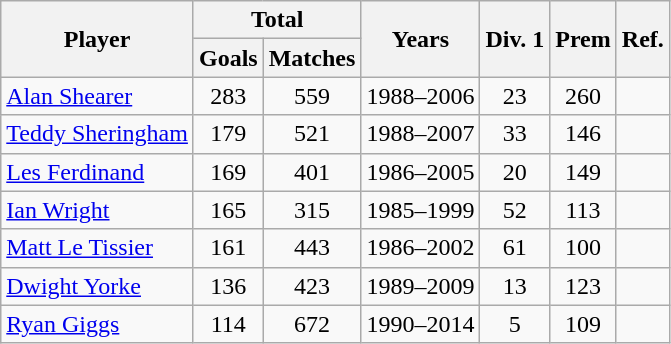<table class="wikitable">
<tr>
<th rowspan="2">Player</th>
<th colspan="2">Total</th>
<th rowspan="2">Years</th>
<th rowspan="2">Div. 1</th>
<th rowspan="2">Prem</th>
<th rowspan="2">Ref.</th>
</tr>
<tr>
<th>Goals</th>
<th>Matches</th>
</tr>
<tr>
<td><a href='#'>Alan Shearer</a></td>
<td align="center">283</td>
<td align="center">559</td>
<td align="center">1988–2006</td>
<td align="center">23</td>
<td align="center">260</td>
<td></td>
</tr>
<tr>
<td><a href='#'>Teddy Sheringham</a></td>
<td align="center">179</td>
<td align="center">521</td>
<td align="center">1988–2007</td>
<td align="center">33</td>
<td align="center">146</td>
<td></td>
</tr>
<tr>
<td><a href='#'>Les Ferdinand</a></td>
<td align="center">169</td>
<td align="center">401</td>
<td align="center">1986–2005</td>
<td align="center">20</td>
<td align="center">149</td>
<td></td>
</tr>
<tr>
<td><a href='#'>Ian Wright</a></td>
<td align="center">165</td>
<td align="center">315</td>
<td align="center">1985–1999</td>
<td align="center">52</td>
<td align="center">113</td>
<td></td>
</tr>
<tr>
<td><a href='#'>Matt Le Tissier</a></td>
<td align="center">161</td>
<td align="center">443</td>
<td align="center">1986–2002</td>
<td align="center">61</td>
<td align="center">100</td>
<td></td>
</tr>
<tr>
<td><a href='#'>Dwight Yorke</a></td>
<td align="center">136</td>
<td align="center">423</td>
<td align="center">1989–2009</td>
<td align="center">13</td>
<td align="center">123</td>
<td></td>
</tr>
<tr>
<td><a href='#'>Ryan Giggs</a></td>
<td align="center">114</td>
<td align="center">672</td>
<td align="center">1990–2014</td>
<td align="center">5</td>
<td align="center">109</td>
<td></td>
</tr>
</table>
